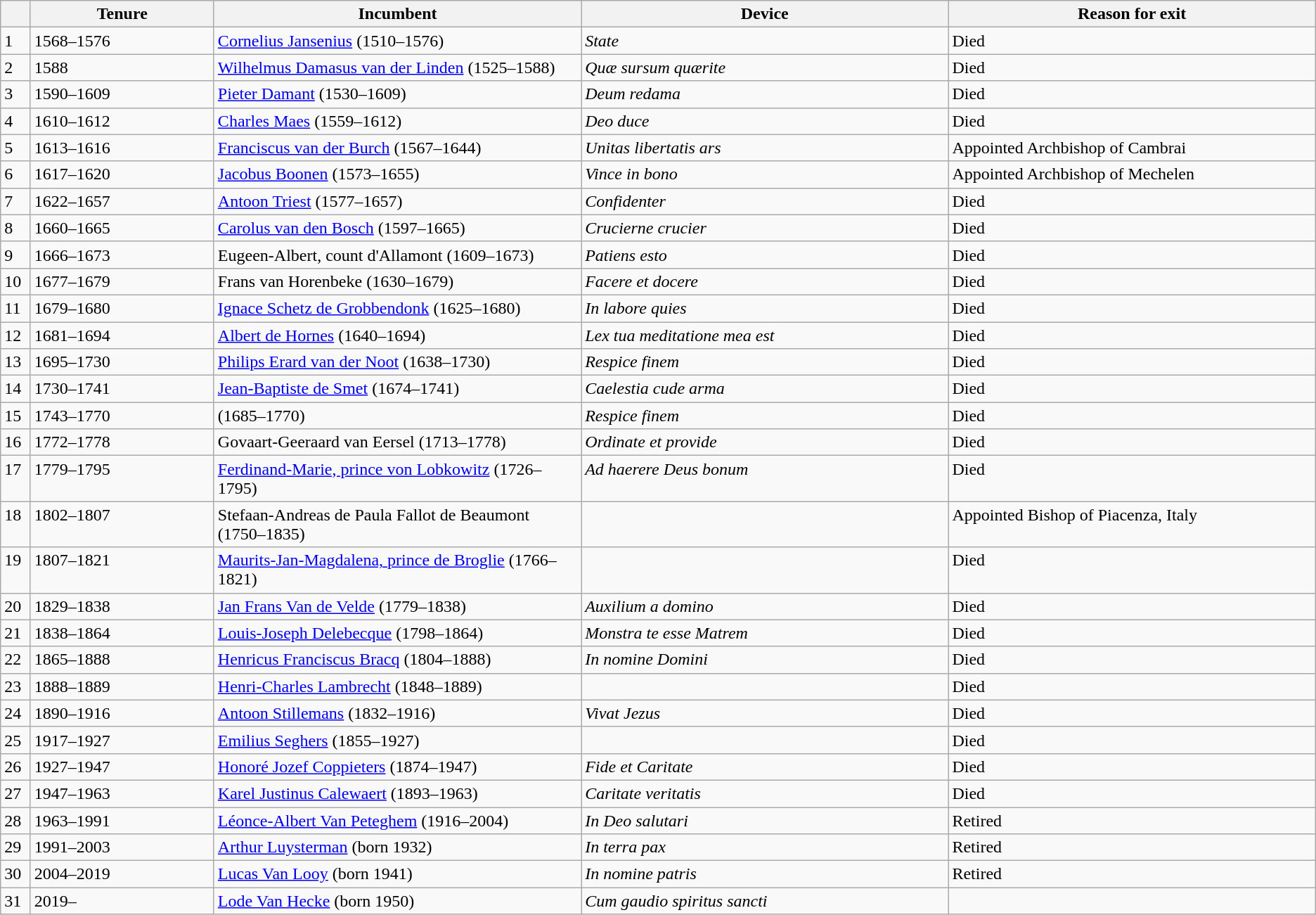<table class="wikitable">
<tr align=left>
<th width="1%"></th>
<th width="10%">Tenure</th>
<th width="20%">Incumbent</th>
<th width="20%">Device</th>
<th width="20%">Reason for exit</th>
</tr>
<tr valign=top>
<td>1</td>
<td>1568–1576</td>
<td><a href='#'>Cornelius Jansenius</a> (1510–1576)</td>
<td><em>State</em></td>
<td>Died</td>
</tr>
<tr valign=top>
<td>2</td>
<td>1588</td>
<td><a href='#'>Wilhelmus Damasus van der Linden</a> (1525–1588)</td>
<td><em>Quæ sursum quærite</em></td>
<td>Died</td>
</tr>
<tr valign=top>
<td>3</td>
<td>1590–1609</td>
<td><a href='#'>Pieter Damant</a> (1530–1609)</td>
<td><em>Deum redama</em></td>
<td>Died</td>
</tr>
<tr valign=top>
<td>4</td>
<td>1610–1612</td>
<td><a href='#'>Charles Maes</a> (1559–1612)</td>
<td><em>Deo duce</em></td>
<td>Died</td>
</tr>
<tr valign=top>
<td>5</td>
<td>1613–1616</td>
<td><a href='#'>Franciscus van der Burch</a> (1567–1644)</td>
<td><em>Unitas libertatis ars</em></td>
<td>Appointed Archbishop of Cambrai</td>
</tr>
<tr valign=top>
<td>6</td>
<td>1617–1620</td>
<td><a href='#'>Jacobus Boonen</a> (1573–1655)</td>
<td><em>Vince in bono</em></td>
<td>Appointed Archbishop of Mechelen</td>
</tr>
<tr valign=top>
<td>7</td>
<td>1622–1657</td>
<td><a href='#'>Antoon Triest</a> (1577–1657)</td>
<td><em>Confidenter</em></td>
<td>Died</td>
</tr>
<tr valign=top>
<td>8</td>
<td>1660–1665</td>
<td><a href='#'>Carolus van den Bosch</a> (1597–1665)</td>
<td><em>Crucierne crucier</em></td>
<td>Died</td>
</tr>
<tr valign=top>
<td>9</td>
<td>1666–1673</td>
<td>Eugeen-Albert, count d'Allamont (1609–1673)</td>
<td><em>Patiens esto</em></td>
<td>Died</td>
</tr>
<tr valign=top>
<td>10</td>
<td>1677–1679</td>
<td>Frans van Horenbeke (1630–1679)</td>
<td><em>Facere et docere</em></td>
<td>Died</td>
</tr>
<tr valign=top>
<td>11</td>
<td>1679–1680</td>
<td><a href='#'>Ignace Schetz de Grobbendonk</a> (1625–1680)</td>
<td><em>In labore quies</em></td>
<td>Died</td>
</tr>
<tr valign=top>
<td>12</td>
<td>1681–1694</td>
<td><a href='#'>Albert de Hornes</a> (1640–1694)</td>
<td><em>Lex tua meditatione mea est</em></td>
<td>Died</td>
</tr>
<tr valign=top>
<td>13</td>
<td>1695–1730</td>
<td><a href='#'>Philips Erard van der Noot</a> (1638–1730)</td>
<td><em>Respice finem</em></td>
<td>Died</td>
</tr>
<tr valign=top>
<td>14</td>
<td>1730–1741</td>
<td><a href='#'>Jean-Baptiste de Smet</a> (1674–1741)</td>
<td><em>Caelestia cude arma</em></td>
<td>Died</td>
</tr>
<tr valign=top>
<td>15</td>
<td>1743–1770</td>
<td> (1685–1770)</td>
<td><em>Respice finem</em></td>
<td>Died</td>
</tr>
<tr valign=top>
<td>16</td>
<td>1772–1778</td>
<td>Govaart-Geeraard van Eersel (1713–1778)</td>
<td><em>Ordinate et provide</em></td>
<td>Died</td>
</tr>
<tr valign=top>
<td>17</td>
<td>1779–1795</td>
<td><a href='#'>Ferdinand-Marie, prince von Lobkowitz</a> (1726–1795)</td>
<td><em>Ad haerere Deus bonum</em></td>
<td>Died</td>
</tr>
<tr valign=top>
<td>18</td>
<td>1802–1807</td>
<td>Stefaan-Andreas de Paula Fallot de Beaumont (1750–1835)</td>
<td></td>
<td>Appointed Bishop of Piacenza, Italy</td>
</tr>
<tr valign=top>
<td>19</td>
<td>1807–1821</td>
<td><a href='#'>Maurits-Jan-Magdalena, prince de Broglie</a> (1766–1821)</td>
<td></td>
<td>Died</td>
</tr>
<tr valign=top>
<td>20</td>
<td>1829–1838</td>
<td><a href='#'>Jan Frans Van de Velde</a> (1779–1838)</td>
<td><em>Auxilium a domino</em></td>
<td>Died</td>
</tr>
<tr valign=top>
<td>21</td>
<td>1838–1864</td>
<td><a href='#'>Louis-Joseph Delebecque</a> (1798–1864)</td>
<td><em>Monstra te esse Matrem</em></td>
<td>Died</td>
</tr>
<tr valign=top>
<td>22</td>
<td>1865–1888</td>
<td><a href='#'>Henricus Franciscus Bracq</a> (1804–1888)</td>
<td><em>In nomine Domini</em></td>
<td>Died</td>
</tr>
<tr valign=top>
<td>23</td>
<td>1888–1889</td>
<td><a href='#'>Henri-Charles Lambrecht</a> (1848–1889)</td>
<td></td>
<td>Died</td>
</tr>
<tr valign=top>
<td>24</td>
<td>1890–1916</td>
<td><a href='#'>Antoon Stillemans</a> (1832–1916)</td>
<td><em>Vivat Jezus</em></td>
<td>Died</td>
</tr>
<tr valign=top>
<td>25</td>
<td>1917–1927</td>
<td><a href='#'>Emilius Seghers</a> (1855–1927)</td>
<td></td>
<td>Died</td>
</tr>
<tr valign=top>
<td>26</td>
<td>1927–1947</td>
<td><a href='#'>Honoré Jozef Coppieters</a> (1874–1947)</td>
<td><em>Fide et Caritate</em></td>
<td>Died</td>
</tr>
<tr valign=top>
<td>27</td>
<td>1947–1963</td>
<td><a href='#'>Karel Justinus Calewaert</a> (1893–1963)</td>
<td><em>Caritate veritatis</em></td>
<td>Died</td>
</tr>
<tr valign=top>
<td>28</td>
<td>1963–1991</td>
<td><a href='#'>Léonce-Albert Van Peteghem</a> (1916–2004)</td>
<td><em>In Deo salutari</em></td>
<td>Retired</td>
</tr>
<tr valign=top>
<td>29</td>
<td>1991–2003</td>
<td><a href='#'>Arthur Luysterman</a> (born 1932)</td>
<td><em>In terra pax</em></td>
<td>Retired</td>
</tr>
<tr valign=top>
<td>30</td>
<td>2004–2019</td>
<td><a href='#'>Lucas Van Looy</a> (born 1941)</td>
<td><em>In nomine patris</em></td>
<td>Retired</td>
</tr>
<tr valign=top>
<td>31</td>
<td>2019–</td>
<td><a href='#'>Lode Van Hecke</a> (born 1950)</td>
<td><em>Cum gaudio spiritus sancti</em></td>
<td></td>
</tr>
</table>
